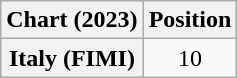<table class="wikitable plainrowheaders" style="text-align:center">
<tr>
<th scope="col">Chart (2023)</th>
<th scope="col">Position</th>
</tr>
<tr>
<th scope="row">Italy (FIMI)</th>
<td>10</td>
</tr>
</table>
